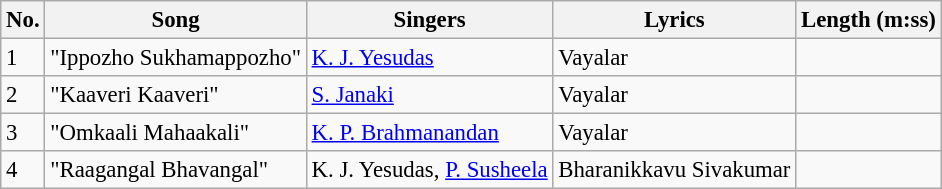<table class="wikitable" style="font-size:95%;">
<tr>
<th>No.</th>
<th>Song</th>
<th>Singers</th>
<th>Lyrics</th>
<th>Length (m:ss)</th>
</tr>
<tr>
<td>1</td>
<td>"Ippozho Sukhamappozho"</td>
<td><a href='#'>K. J. Yesudas</a></td>
<td>Vayalar</td>
<td></td>
</tr>
<tr>
<td>2</td>
<td>"Kaaveri Kaaveri"</td>
<td><a href='#'>S. Janaki</a></td>
<td>Vayalar</td>
<td></td>
</tr>
<tr>
<td>3</td>
<td>"Omkaali Mahaakali"</td>
<td><a href='#'>K. P. Brahmanandan</a></td>
<td>Vayalar</td>
<td></td>
</tr>
<tr>
<td>4</td>
<td>"Raagangal Bhavangal"</td>
<td>K. J. Yesudas, <a href='#'>P. Susheela</a></td>
<td>Bharanikkavu Sivakumar</td>
<td></td>
</tr>
</table>
